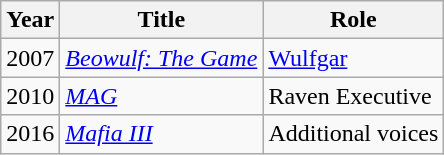<table class="wikitable plainrowheaders sortable">
<tr>
<th scope="col">Year</th>
<th scope="col">Title</th>
<th scope="col">Role</th>
</tr>
<tr>
<td>2007</td>
<td><em><a href='#'>Beowulf: The Game</a></em></td>
<td><a href='#'>Wulfgar</a></td>
</tr>
<tr>
<td>2010</td>
<td><em><a href='#'>MAG</a></em></td>
<td>Raven Executive</td>
</tr>
<tr>
<td>2016</td>
<td><em><a href='#'>Mafia III</a></em></td>
<td>Additional voices</td>
</tr>
</table>
